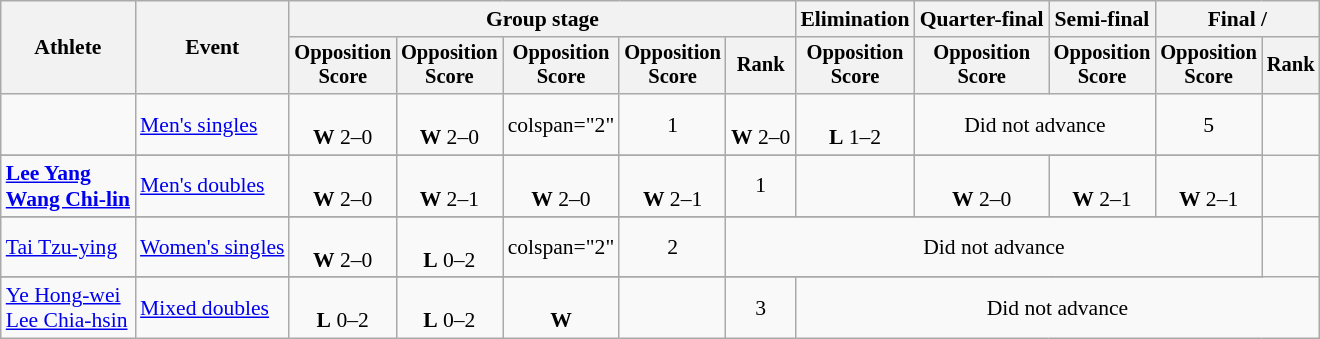<table class="wikitable" style="font-size:90%; text-align:center">
<tr>
<th rowspan="2">Athlete</th>
<th rowspan="2">Event</th>
<th colspan="5">Group stage</th>
<th>Elimination</th>
<th>Quarter-final</th>
<th>Semi-final</th>
<th colspan="2">Final / </th>
</tr>
<tr style="font-size:95%">
<th>Opposition<br>Score</th>
<th>Opposition<br>Score</th>
<th>Opposition<br>Score</th>
<th>Opposition<br>Score</th>
<th>Rank</th>
<th>Opposition<br>Score</th>
<th>Opposition<br>Score</th>
<th>Opposition<br>Score</th>
<th>Opposition<br>Score</th>
<th>Rank</th>
</tr>
<tr>
<td align="left"></td>
<td align="left"><a href='#'>Men's singles</a></td>
<td><br><strong>W</strong> 2–0</td>
<td><br><strong>W</strong> 2–0</td>
<td>colspan="2" </td>
<td>1</td>
<td><br><strong>W</strong> 2–0</td>
<td><br><strong>L</strong> 1–2</td>
<td colspan="2">Did not advance</td>
<td>5</td>
</tr>
<tr>
</tr>
<tr align="center">
<td align="left"><strong><a href='#'>Lee Yang</a><br><a href='#'>Wang Chi-lin</a></strong></td>
<td align="left"><a href='#'>Men's doubles</a></td>
<td><br><strong>W</strong> 2–0</td>
<td><br><strong>W</strong> 2–1</td>
<td><br><strong>W</strong> 2–0</td>
<td><br><strong>W</strong> 2–1</td>
<td>1</td>
<td></td>
<td><br><strong>W</strong> 2–0</td>
<td><br><strong>W</strong> 2–1</td>
<td><br><strong>W</strong> 2–1</td>
<td></td>
</tr>
<tr>
</tr>
<tr align="center">
<td align="left"><a href='#'>Tai Tzu-ying</a></td>
<td align="left"><a href='#'>Women's singles</a></td>
<td><br><strong>W</strong> 2–0</td>
<td><br><strong>L</strong> 0–2</td>
<td>colspan="2" </td>
<td>2</td>
<td colspan="5">Did not advance</td>
</tr>
<tr>
</tr>
<tr align="center">
<td align="left"><a href='#'>Ye Hong-wei</a><br><a href='#'>Lee Chia-hsin</a></td>
<td align="left"><a href='#'>Mixed doubles</a></td>
<td><br><strong>L</strong> 0–2</td>
<td><br><strong>L</strong> 0–2</td>
<td><br><strong>W</strong> </td>
<td></td>
<td>3</td>
<td colspan="5">Did not advance</td>
</tr>
</table>
